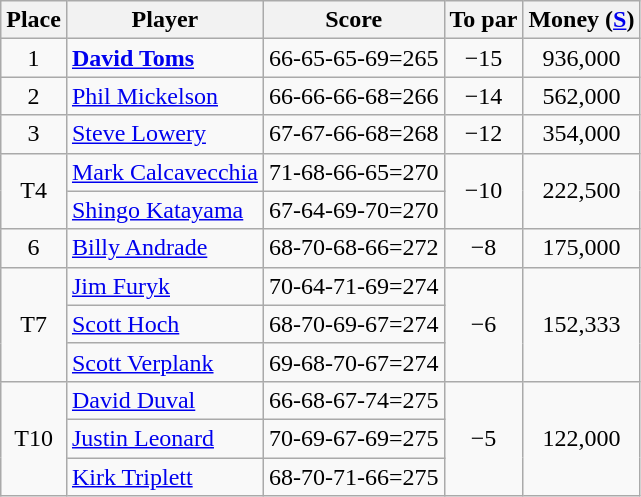<table class="wikitable">
<tr>
<th>Place</th>
<th>Player</th>
<th>Score</th>
<th>To par</th>
<th>Money (<a href='#'>S</a>)</th>
</tr>
<tr>
<td align="center">1</td>
<td> <strong><a href='#'>David Toms</a></strong></td>
<td>66-65-65-69=265</td>
<td align="center">−15</td>
<td align=center>936,000</td>
</tr>
<tr>
<td align="center">2</td>
<td> <a href='#'>Phil Mickelson</a></td>
<td>66-66-66-68=266</td>
<td align="center">−14</td>
<td align=center>562,000</td>
</tr>
<tr>
<td align="center">3</td>
<td> <a href='#'>Steve Lowery</a></td>
<td>67-67-66-68=268</td>
<td align="center">−12</td>
<td align=center>354,000</td>
</tr>
<tr>
<td rowspan=2 align="center">T4</td>
<td> <a href='#'>Mark Calcavecchia</a></td>
<td>71-68-66-65=270</td>
<td rowspan=2 align="center">−10</td>
<td rowspan=2 align=center>222,500</td>
</tr>
<tr>
<td> <a href='#'>Shingo Katayama</a></td>
<td>67-64-69-70=270</td>
</tr>
<tr>
<td align="center">6</td>
<td> <a href='#'>Billy Andrade</a></td>
<td>68-70-68-66=272</td>
<td align="center">−8</td>
<td align=center>175,000</td>
</tr>
<tr>
<td rowspan=3 align="center">T7</td>
<td> <a href='#'>Jim Furyk</a></td>
<td>70-64-71-69=274</td>
<td rowspan=3 align="center">−6</td>
<td rowspan=3 align=center>152,333</td>
</tr>
<tr>
<td> <a href='#'>Scott Hoch</a></td>
<td>68-70-69-67=274</td>
</tr>
<tr>
<td> <a href='#'>Scott Verplank</a></td>
<td>69-68-70-67=274</td>
</tr>
<tr>
<td rowspan=3 align="center">T10</td>
<td> <a href='#'>David Duval</a></td>
<td>66-68-67-74=275</td>
<td rowspan=3 align="center">−5</td>
<td rowspan=3 align=center>122,000</td>
</tr>
<tr>
<td> <a href='#'>Justin Leonard</a></td>
<td>70-69-67-69=275</td>
</tr>
<tr>
<td> <a href='#'>Kirk Triplett</a></td>
<td>68-70-71-66=275</td>
</tr>
</table>
